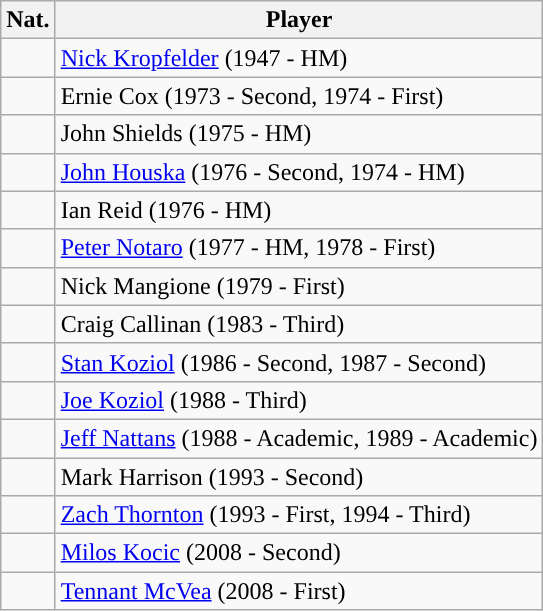<table class= "wikitable">
<tr>
<th width=px>Nat.</th>
<th width=px>Player</th>
</tr>
<tr>
<td></td>
<td><a href='#'>Nick Kropfelder</a> (1947 - HM)</td>
</tr>
<tr>
<td></td>
<td>Ernie Cox (1973 - Second, 1974 - First)</td>
</tr>
<tr>
<td></td>
<td>John Shields (1975 - HM)</td>
</tr>
<tr>
<td></td>
<td><a href='#'>John Houska</a> (1976 - Second, 1974 - HM)</td>
</tr>
<tr>
<td></td>
<td>Ian Reid (1976 - HM)</td>
</tr>
<tr>
<td></td>
<td><a href='#'>Peter Notaro</a> (1977 - HM, 1978 - First)</td>
</tr>
<tr>
<td></td>
<td>Nick Mangione (1979 - First)</td>
</tr>
<tr>
<td></td>
<td>Craig Callinan (1983 - Third)</td>
</tr>
<tr>
<td></td>
<td><a href='#'>Stan Koziol</a> (1986 - Second, 1987 - Second)</td>
</tr>
<tr>
<td></td>
<td><a href='#'>Joe Koziol</a> (1988 - Third)</td>
</tr>
<tr>
<td></td>
<td><a href='#'>Jeff Nattans</a> (1988 - Academic, 1989 - Academic)</td>
</tr>
<tr>
<td></td>
<td>Mark Harrison (1993 - Second)</td>
</tr>
<tr>
<td></td>
<td><a href='#'>Zach Thornton</a> (1993 - First, 1994 - Third)</td>
</tr>
<tr>
<td></td>
<td><a href='#'>Milos Kocic</a> (2008 - Second)</td>
</tr>
<tr>
<td></td>
<td><a href='#'>Tennant McVea</a> (2008 - First)</td>
</tr>
</table>
